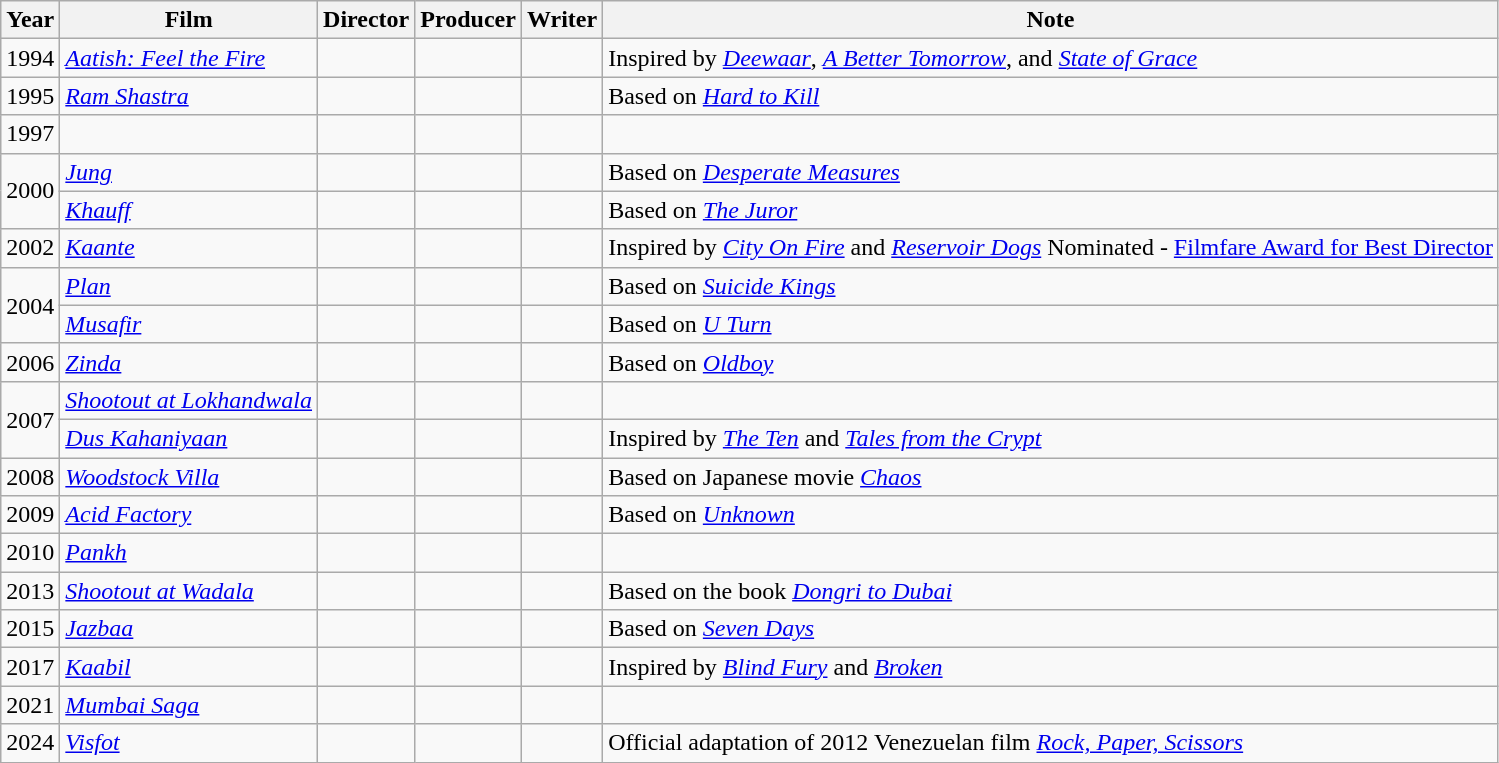<table class="wikitable sortable">
<tr>
<th>Year</th>
<th>Film</th>
<th class="wikitable sortable">Director</th>
<th class="wikitable sortable">Producer</th>
<th class="wikitable sortable">Writer</th>
<th>Note</th>
</tr>
<tr>
<td>1994</td>
<td><em><a href='#'>Aatish: Feel the Fire</a></em></td>
<td></td>
<td></td>
<td></td>
<td>Inspired by <em><a href='#'>Deewaar</a></em>, <em><a href='#'>A Better Tomorrow</a></em>, and <em><a href='#'>State of Grace</a></em></td>
</tr>
<tr>
<td>1995</td>
<td><em><a href='#'>Ram Shastra</a></em></td>
<td></td>
<td></td>
<td></td>
<td>Based on <em><a href='#'>Hard to Kill</a></em></td>
</tr>
<tr>
<td>1997</td>
<td></td>
<td></td>
<td></td>
<td></td>
<td></td>
</tr>
<tr>
<td rowspan="2">2000</td>
<td><em><a href='#'>Jung</a> </em></td>
<td></td>
<td></td>
<td></td>
<td>Based on <em><a href='#'>Desperate Measures</a></em></td>
</tr>
<tr>
<td><em><a href='#'>Khauff</a></em></td>
<td></td>
<td></td>
<td></td>
<td>Based on <em><a href='#'>The Juror</a></em></td>
</tr>
<tr>
<td>2002</td>
<td><em><a href='#'>Kaante</a></em></td>
<td></td>
<td></td>
<td></td>
<td>Inspired by <em><a href='#'>City On Fire</a></em> and <em><a href='#'>Reservoir Dogs</a></em> Nominated - <a href='#'>Filmfare Award for Best Director</a></td>
</tr>
<tr>
<td rowspan="2">2004</td>
<td><em><a href='#'>Plan</a></em></td>
<td></td>
<td></td>
<td></td>
<td>Based on <em><a href='#'>Suicide Kings</a></em></td>
</tr>
<tr>
<td><em><a href='#'>Musafir</a></em></td>
<td></td>
<td></td>
<td></td>
<td>Based on <em><a href='#'>U Turn</a></em></td>
</tr>
<tr>
<td>2006</td>
<td><em><a href='#'>Zinda</a></em></td>
<td></td>
<td></td>
<td></td>
<td>Based on <em><a href='#'>Oldboy</a></em></td>
</tr>
<tr>
<td rowspan="2">2007</td>
<td><em><a href='#'>Shootout at Lokhandwala</a></em></td>
<td></td>
<td></td>
<td></td>
<td></td>
</tr>
<tr>
<td><em><a href='#'>Dus Kahaniyaan</a></em></td>
<td></td>
<td></td>
<td></td>
<td>Inspired by <em><a href='#'>The Ten</a></em> and <em><a href='#'>Tales from the Crypt</a></em></td>
</tr>
<tr>
<td>2008</td>
<td><em><a href='#'>Woodstock Villa</a></em></td>
<td></td>
<td></td>
<td></td>
<td>Based on Japanese movie <em><a href='#'>Chaos</a></em></td>
</tr>
<tr>
<td>2009</td>
<td><em><a href='#'>Acid Factory</a></em></td>
<td></td>
<td></td>
<td></td>
<td>Based on <em><a href='#'>Unknown</a></em></td>
</tr>
<tr>
<td>2010</td>
<td><em><a href='#'>Pankh</a></em></td>
<td></td>
<td></td>
<td></td>
<td></td>
</tr>
<tr>
<td>2013</td>
<td><em><a href='#'>Shootout at Wadala</a></em></td>
<td></td>
<td></td>
<td></td>
<td>Based on the book <em><a href='#'>Dongri to Dubai</a></em></td>
</tr>
<tr>
<td>2015</td>
<td><em><a href='#'>Jazbaa</a></em></td>
<td></td>
<td></td>
<td></td>
<td>Based on <em><a href='#'>Seven Days</a></em></td>
</tr>
<tr>
<td>2017</td>
<td><em><a href='#'>Kaabil</a></em></td>
<td></td>
<td></td>
<td></td>
<td>Inspired by  <em><a href='#'>Blind Fury</a></em> and <em><a href='#'>Broken</a></em></td>
</tr>
<tr>
<td>2021</td>
<td><em><a href='#'>Mumbai Saga</a></em></td>
<td></td>
<td></td>
<td></td>
<td></td>
</tr>
<tr>
<td>2024</td>
<td><em><a href='#'>Visfot</a></em></td>
<td></td>
<td></td>
<td></td>
<td>Official adaptation of 2012 Venezuelan film <em><a href='#'>Rock, Paper, Scissors</a></td>
</tr>
</table>
